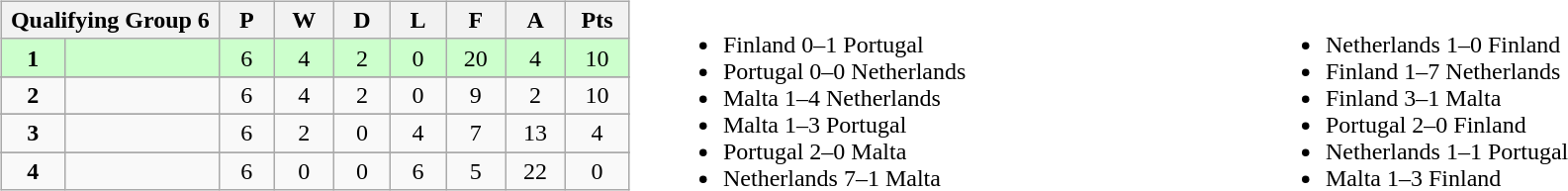<table width=100%>
<tr>
<td valign="top" width="440"><br><table class="wikitable">
<tr>
<th colspan="2">Qualifying Group 6</th>
<th rowspan="1" width="50">P</th>
<th rowspan="1" width="50">W</th>
<th colspan="1" width="50">D</th>
<th colspan="1" width="50">L</th>
<th colspan="1" width="50">F</th>
<th colspan="1" width="50">A</th>
<th colspan="1" width="50">Pts</th>
</tr>
<tr style="background:#ccffcc;" align=center>
<td width="50"><strong>1</strong></td>
<td width="150" align=left><strong></strong></td>
<td>6</td>
<td>4</td>
<td>2</td>
<td>0</td>
<td>20</td>
<td>4</td>
<td>10</td>
</tr>
<tr>
</tr>
<tr align=center>
<td><strong>2</strong></td>
<td align=left></td>
<td>6</td>
<td>4</td>
<td>2</td>
<td>0</td>
<td>9</td>
<td>2</td>
<td>10</td>
</tr>
<tr>
</tr>
<tr align=center>
<td><strong>3</strong></td>
<td align=left></td>
<td>6</td>
<td>2</td>
<td>0</td>
<td>4</td>
<td>7</td>
<td>13</td>
<td>4</td>
</tr>
<tr>
</tr>
<tr align=center>
<td><strong>4</strong></td>
<td align=left></td>
<td>6</td>
<td>0</td>
<td>0</td>
<td>6</td>
<td>5</td>
<td>22</td>
<td>0</td>
</tr>
</table>
</td>
<td valign="middle" align="center"><br><table width=100%>
<tr>
<td valign="middle" align=left width=50%><br><ul><li>Finland 0–1 Portugal</li><li>Portugal 0–0 Netherlands</li><li>Malta 1–4 Netherlands</li><li>Malta 1–3 Portugal</li><li>Portugal 2–0 Malta</li><li>Netherlands 7–1 Malta</li></ul></td>
<td valign="middle" align=left width=50%><br><ul><li>Netherlands 1–0 Finland</li><li>Finland 1–7 Netherlands</li><li>Finland 3–1 Malta</li><li>Portugal 2–0 Finland</li><li>Netherlands 1–1 Portugal</li><li>Malta 1–3 Finland</li></ul></td>
</tr>
</table>
</td>
</tr>
</table>
